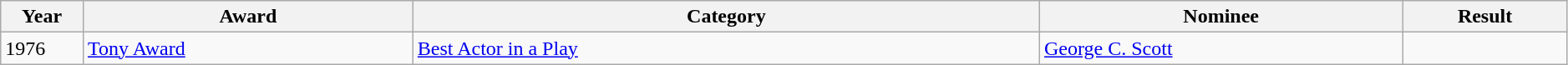<table class="wikitable sortable" style="width: 99%;">
<tr>
<th scope="col" style="width:5%;">Year</th>
<th scope="col" style="width:20%;">Award</th>
<th scope="col" style="width:38%;">Category</th>
<th scope="col" style="width:22%;">Nominee</th>
<th scope="col" style="width:10%;">Result</th>
</tr>
<tr>
<td>1976</td>
<td><a href='#'>Tony Award</a></td>
<td><a href='#'>Best Actor in a Play</a></td>
<td><a href='#'>George C. Scott</a></td>
<td></td>
</tr>
</table>
